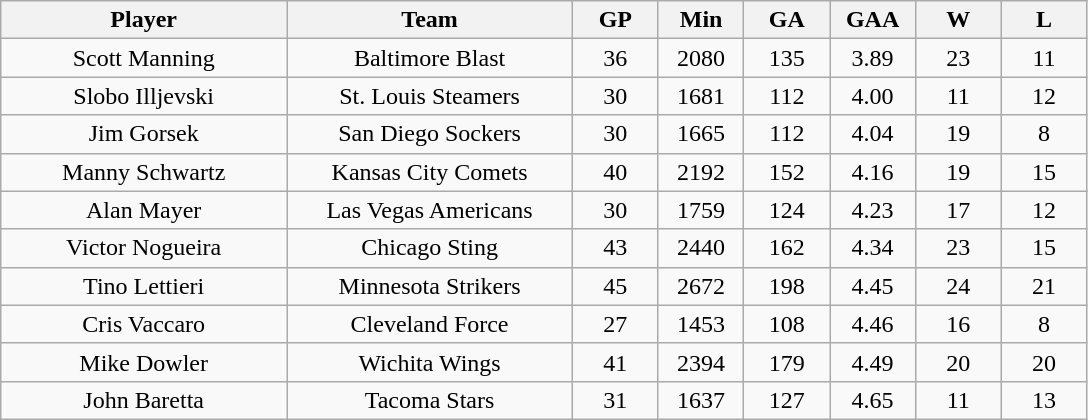<table class="wikitable">
<tr>
<th bgcolor="#DDDDFF" width="20%">Player</th>
<th bgcolor="#DDDDFF" width="20%">Team</th>
<th bgcolor="#DDDDFF" width="6%">GP</th>
<th bgcolor="#DDDDFF" width="6%">Min</th>
<th bgcolor="#DDDDFF" width="6%">GA</th>
<th bgcolor="#DDDDFF" width="6%">GAA</th>
<th bgcolor="#DDDDFF" width="6%">W</th>
<th bgcolor="#DDDDFF" width="6%">L</th>
</tr>
<tr align=center>
<td>Scott Manning</td>
<td>Baltimore Blast</td>
<td>36</td>
<td>2080</td>
<td>135</td>
<td>3.89</td>
<td>23</td>
<td>11</td>
</tr>
<tr align=center>
<td>Slobo Illjevski</td>
<td>St. Louis Steamers</td>
<td>30</td>
<td>1681</td>
<td>112</td>
<td>4.00</td>
<td>11</td>
<td>12</td>
</tr>
<tr align=center>
<td>Jim Gorsek</td>
<td>San Diego Sockers</td>
<td>30</td>
<td>1665</td>
<td>112</td>
<td>4.04</td>
<td>19</td>
<td>8</td>
</tr>
<tr align=center>
<td>Manny Schwartz</td>
<td>Kansas City Comets</td>
<td>40</td>
<td>2192</td>
<td>152</td>
<td>4.16</td>
<td>19</td>
<td>15</td>
</tr>
<tr align=center>
<td>Alan Mayer</td>
<td>Las Vegas Americans</td>
<td>30</td>
<td>1759</td>
<td>124</td>
<td>4.23</td>
<td>17</td>
<td>12</td>
</tr>
<tr align=center>
<td>Victor Nogueira</td>
<td>Chicago Sting</td>
<td>43</td>
<td>2440</td>
<td>162</td>
<td>4.34</td>
<td>23</td>
<td>15</td>
</tr>
<tr align=center>
<td>Tino Lettieri</td>
<td>Minnesota Strikers</td>
<td>45</td>
<td>2672</td>
<td>198</td>
<td>4.45</td>
<td>24</td>
<td>21</td>
</tr>
<tr align=center>
<td>Cris Vaccaro</td>
<td>Cleveland Force</td>
<td>27</td>
<td>1453</td>
<td>108</td>
<td>4.46</td>
<td>16</td>
<td>8</td>
</tr>
<tr align=center>
<td>Mike Dowler</td>
<td>Wichita Wings</td>
<td>41</td>
<td>2394</td>
<td>179</td>
<td>4.49</td>
<td>20</td>
<td>20</td>
</tr>
<tr align=center>
<td>John Baretta</td>
<td>Tacoma Stars</td>
<td>31</td>
<td>1637</td>
<td>127</td>
<td>4.65</td>
<td>11</td>
<td>13</td>
</tr>
</table>
